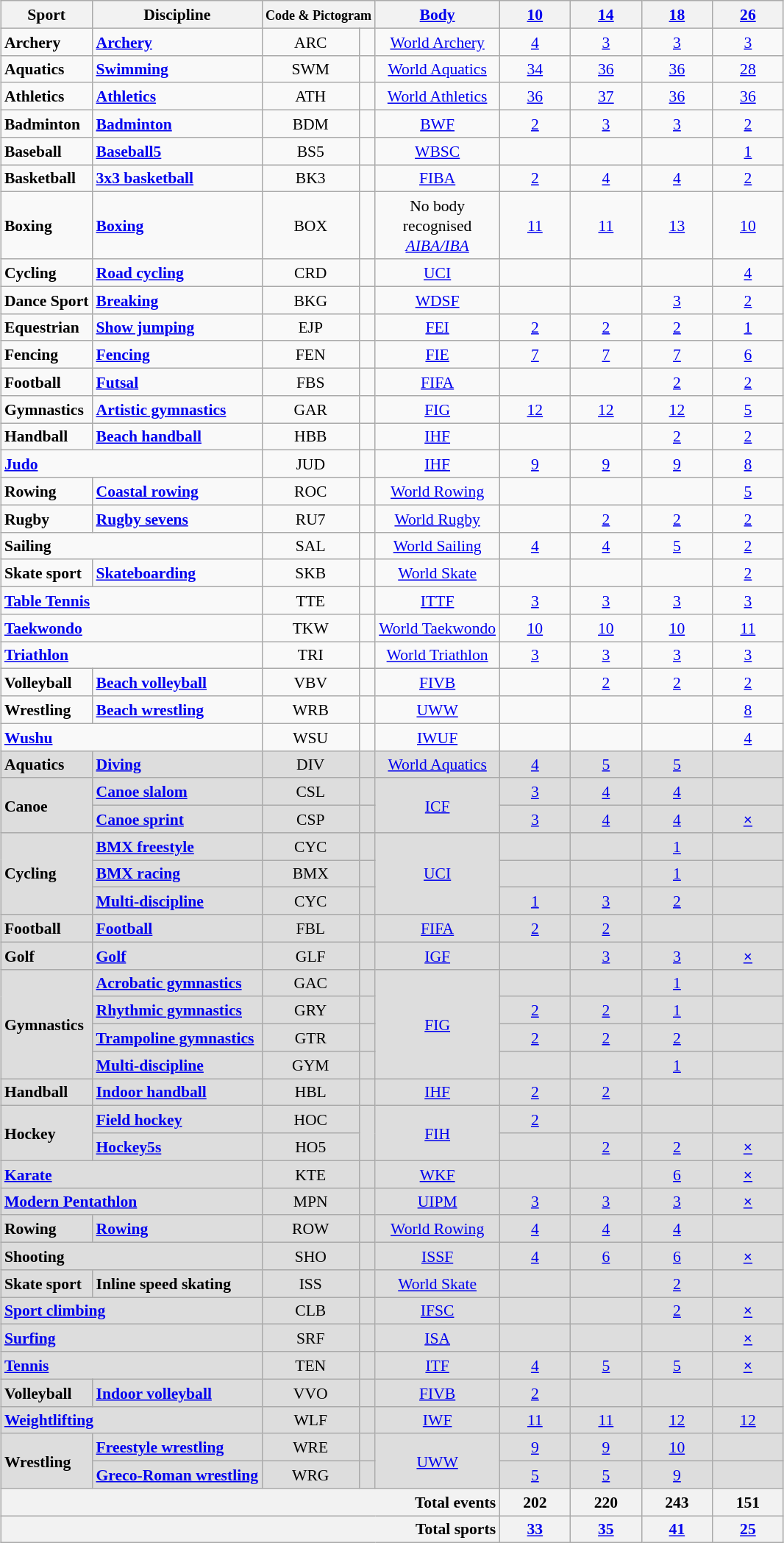<table class="wikitable sortable collapsible sticky-table-row1 sort-under-center" style="margin:0.5em auto;font-size:90%;line-height:1.25;text-align:center">
<tr>
<th>Sport</th>
<th>Discipline</th>
<th class="unsortable" colspan="2"><small>Code & Pictogram</small></th>
<th><a href='#'>Body</a></th>
<th style="width:4em"  data-sort-type=number><a href='#'>10</a></th>
<th style="width:4em"  data-sort-type=number><a href='#'>14</a></th>
<th style="width:4em"  data-sort-type=number><a href='#'>18</a></th>
<th style="width:4em"  data-sort-type=number><a href='#'>26</a></th>
</tr>
<tr>
<td style="text-align:left"><strong>Archery</strong></td>
<td style="text-align:left"><a href='#'><strong>Archery</strong></a></td>
<td>ARC</td>
<td></td>
<td><a href='#'>World Archery</a></td>
<td><a href='#'>4</a></td>
<td><a href='#'>3</a></td>
<td><a href='#'>3</a></td>
<td><a href='#'>3</a></td>
</tr>
<tr>
<td style="text-align:left"><strong>Aquatics</strong></td>
<td style="text-align:left"><a href='#'><strong>Swimming</strong></a></td>
<td>SWM</td>
<td></td>
<td><a href='#'>World Aquatics</a></td>
<td><a href='#'>34</a></td>
<td><a href='#'>36</a></td>
<td><a href='#'>36</a></td>
<td><a href='#'>28</a></td>
</tr>
<tr>
<td style="text-align:left"><strong>Athletics</strong></td>
<td style="text-align:left"><a href='#'><strong>Athletics</strong></a></td>
<td>ATH</td>
<td></td>
<td><a href='#'>World Athletics</a></td>
<td><a href='#'>36</a></td>
<td><a href='#'>37</a></td>
<td><a href='#'>36</a></td>
<td><a href='#'>36</a></td>
</tr>
<tr>
<td style="text-align:left"><strong>Badminton</strong></td>
<td style="text-align:left"><a href='#'><strong>Badminton</strong></a></td>
<td>BDM</td>
<td></td>
<td><a href='#'>BWF</a></td>
<td><a href='#'>2</a></td>
<td><a href='#'>3</a></td>
<td><a href='#'>3</a></td>
<td><a href='#'>2</a></td>
</tr>
<tr>
<td style="text-align:left"><strong>Baseball</strong></td>
<td style="text-align:left"><a href='#'><strong>Baseball5</strong></a></td>
<td>BS5</td>
<td></td>
<td><a href='#'>WBSC</a></td>
<td></td>
<td></td>
<td></td>
<td><a href='#'>1</a></td>
</tr>
<tr>
<td style="text-align:left"><strong>Basketball</strong></td>
<td style="text-align:left"><a href='#'><strong>3x3 basketball</strong></a></td>
<td>BK3</td>
<td></td>
<td><a href='#'>FIBA</a></td>
<td><a href='#'>2</a></td>
<td><a href='#'>4</a></td>
<td><a href='#'>4</a></td>
<td><a href='#'>2</a></td>
</tr>
<tr>
<td style="text-align:left"><strong>Boxing</strong></td>
<td style="text-align:left"><a href='#'><strong>Boxing</strong></a></td>
<td>BOX</td>
<td></td>
<td>No body<br>recognised<br><em><a href='#'>AIBA/IBA</a></em></td>
<td><a href='#'>11</a></td>
<td><a href='#'>11</a></td>
<td><a href='#'>13</a></td>
<td><a href='#'>10</a></td>
</tr>
<tr>
<td style="text-align:left"><strong>Cycling</strong></td>
<td style="text-align:left"><a href='#'><strong>Road cycling</strong></a></td>
<td>CRD</td>
<td></td>
<td><a href='#'>UCI</a></td>
<td></td>
<td></td>
<td></td>
<td><a href='#'>4</a></td>
</tr>
<tr>
<td style="text-align:left"><strong>Dance Sport</strong></td>
<td style="text-align:left"><a href='#'><strong>Breaking</strong></a></td>
<td>BKG</td>
<td></td>
<td><a href='#'>WDSF</a></td>
<td></td>
<td></td>
<td><a href='#'>3</a></td>
<td><a href='#'>2</a></td>
</tr>
<tr>
<td style="text-align:left"><strong>Equestrian</strong></td>
<td style="text-align:left"><a href='#'><strong>Show jumping</strong></a></td>
<td>EJP</td>
<td></td>
<td><a href='#'>FEI</a></td>
<td><a href='#'>2</a></td>
<td><a href='#'>2</a></td>
<td><a href='#'>2</a></td>
<td><a href='#'>1</a></td>
</tr>
<tr>
<td style="text-align:left"><strong>Fencing</strong></td>
<td style="text-align:left"><a href='#'><strong>Fencing</strong></a></td>
<td>FEN</td>
<td></td>
<td><a href='#'>FIE</a></td>
<td><a href='#'>7</a></td>
<td><a href='#'>7</a></td>
<td><a href='#'>7</a></td>
<td><a href='#'>6</a></td>
</tr>
<tr>
<td style="text-align:left"><strong>Football</strong></td>
<td style="text-align:left"><a href='#'><strong>Futsal</strong></a></td>
<td>FBS</td>
<td></td>
<td><a href='#'>FIFA</a></td>
<td></td>
<td></td>
<td><a href='#'>2</a></td>
<td><a href='#'>2</a></td>
</tr>
<tr>
<td style="text-align:left"><strong>Gymnastics</strong></td>
<td style="text-align:left"><a href='#'><strong>Artistic gymnastics</strong></a></td>
<td>GAR</td>
<td></td>
<td><a href='#'>FIG</a></td>
<td><a href='#'>12</a></td>
<td><a href='#'>12</a></td>
<td><a href='#'>12</a></td>
<td><a href='#'>5</a></td>
</tr>
<tr>
<td style="text-align:left"><strong>Handball</strong></td>
<td style="text-align:left"><a href='#'><strong>Beach handball</strong></a></td>
<td>HBB</td>
<td></td>
<td><a href='#'>IHF</a></td>
<td></td>
<td></td>
<td><a href='#'>2</a></td>
<td><a href='#'>2</a></td>
</tr>
<tr>
<td colspan="2" style="text-align:left"><a href='#'><strong>Judo</strong></a></td>
<td>JUD</td>
<td></td>
<td><a href='#'>IHF</a></td>
<td><a href='#'>9</a></td>
<td><a href='#'>9</a></td>
<td><a href='#'>9</a></td>
<td><a href='#'>8</a></td>
</tr>
<tr>
<td style="text-align:left"><strong>Rowing</strong></td>
<td style="text-align:left"><a href='#'><strong>Coastal rowing</strong></a></td>
<td>ROC</td>
<td></td>
<td><a href='#'>World Rowing</a></td>
<td></td>
<td></td>
<td></td>
<td><a href='#'>5</a></td>
</tr>
<tr>
<td style="text-align:left"><strong>Rugby</strong></td>
<td style="text-align:left"><a href='#'><strong>Rugby sevens</strong></a></td>
<td>RU7</td>
<td></td>
<td><a href='#'>World Rugby</a></td>
<td></td>
<td><a href='#'>2</a></td>
<td><a href='#'>2</a></td>
<td><a href='#'>2</a></td>
</tr>
<tr>
<td colspan="2" style="text-align:left"><strong>Sailing</strong></td>
<td>SAL</td>
<td></td>
<td><a href='#'>World Sailing</a></td>
<td><a href='#'>4</a></td>
<td><a href='#'>4</a></td>
<td><a href='#'>5</a></td>
<td><a href='#'>2</a></td>
</tr>
<tr>
<td style="text-align:left"><strong>Skate sport</strong></td>
<td style="text-align:left"><a href='#'><strong>Skateboarding</strong></a></td>
<td>SKB</td>
<td></td>
<td><a href='#'>World Skate</a></td>
<td></td>
<td></td>
<td></td>
<td><a href='#'>2</a></td>
</tr>
<tr>
<td colspan="2" style="text-align:left"><a href='#'><strong>Table Tennis</strong></a></td>
<td>TTE</td>
<td></td>
<td><a href='#'>ITTF</a></td>
<td><a href='#'>3</a></td>
<td><a href='#'>3</a></td>
<td><a href='#'>3</a></td>
<td><a href='#'>3</a></td>
</tr>
<tr>
<td colspan="2" style="text-align:left"><a href='#'><strong>Taekwondo</strong></a></td>
<td>TKW</td>
<td></td>
<td><a href='#'>World Taekwondo</a></td>
<td><a href='#'>10</a></td>
<td><a href='#'>10</a></td>
<td><a href='#'>10</a></td>
<td><a href='#'>11</a></td>
</tr>
<tr>
<td colspan="2" style="text-align:left"><a href='#'><strong>Triathlon</strong></a></td>
<td>TRI</td>
<td></td>
<td><a href='#'>World Triathlon</a></td>
<td><a href='#'>3</a></td>
<td><a href='#'>3</a></td>
<td><a href='#'>3</a></td>
<td><a href='#'>3</a></td>
</tr>
<tr>
<td style="text-align:left"><strong>Volleyball</strong></td>
<td style="text-align:left"><a href='#'><strong>Beach volleyball</strong></a></td>
<td>VBV</td>
<td></td>
<td><a href='#'>FIVB</a></td>
<td></td>
<td><a href='#'>2</a></td>
<td><a href='#'>2</a></td>
<td><a href='#'>2</a></td>
</tr>
<tr>
<td style="text-align:left"><strong>Wrestling</strong></td>
<td style="text-align:left"><a href='#'><strong>Beach wrestling</strong></a></td>
<td>WRB</td>
<td></td>
<td><a href='#'>UWW</a></td>
<td></td>
<td></td>
<td></td>
<td><a href='#'>8</a></td>
</tr>
<tr>
<td colspan="2" style="text-align:left"><a href='#'><strong>Wushu</strong></a></td>
<td>WSU</td>
<td></td>
<td><a href='#'>IWUF</a></td>
<td></td>
<td></td>
<td></td>
<td><a href='#'>4</a></td>
</tr>
<tr style="background:#ddd;">
<td style="text-align:left"><strong>Aquatics</strong></td>
<td style="text-align:left"><a href='#'><strong>Diving</strong></a></td>
<td>DIV</td>
<td></td>
<td><a href='#'>World Aquatics</a></td>
<td><a href='#'>4</a></td>
<td><a href='#'>5</a></td>
<td><a href='#'>5</a></td>
<td></td>
</tr>
<tr style="background:#ddd;">
<td rowspan="2" style="text-align:left"><strong>Canoe</strong></td>
<td style="text-align:left"><a href='#'><strong>Canoe slalom</strong></a></td>
<td>CSL</td>
<td></td>
<td rowspan="2"><a href='#'>ICF</a></td>
<td><a href='#'>3</a></td>
<td><a href='#'>4</a></td>
<td><a href='#'>4</a></td>
<td></td>
</tr>
<tr style="background:#ddd;">
<td style="text-align:left"><a href='#'><strong>Canoe sprint</strong></a></td>
<td>CSP</td>
<td></td>
<td><a href='#'>3</a></td>
<td><a href='#'>4</a></td>
<td><a href='#'>4</a></td>
<td><a href='#'><strong>×</strong></a></td>
</tr>
<tr style="background:#ddd;">
<td rowspan="3" style="text-align:left"><strong>Cycling</strong></td>
<td style="text-align:left"><a href='#'><strong>BMX freestyle</strong></a></td>
<td>CYC</td>
<td></td>
<td rowspan="3"><a href='#'>UCI</a></td>
<td></td>
<td></td>
<td><a href='#'>1</a></td>
<td></td>
</tr>
<tr style="background:#ddd;">
<td style="text-align:left"><a href='#'><strong>BMX racing</strong></a></td>
<td>BMX</td>
<td></td>
<td></td>
<td></td>
<td><a href='#'>1</a></td>
<td></td>
</tr>
<tr style="background:#ddd;">
<td style="text-align:left"><a href='#'><strong>Multi-discipline</strong></a></td>
<td>CYC</td>
<td></td>
<td><a href='#'>1</a> <small></small></td>
<td><a href='#'>3</a> <small></small></td>
<td><a href='#'>2</a> <small></small></td>
<td></td>
</tr>
<tr style="background:#ddd;">
<td style="text-align:left"><strong>Football</strong></td>
<td style="text-align:left"><a href='#'><strong>Football</strong></a></td>
<td>FBL</td>
<td></td>
<td><a href='#'>FIFA</a></td>
<td><a href='#'>2</a></td>
<td><a href='#'>2</a></td>
<td></td>
<td></td>
</tr>
<tr style="background:#ddd;">
<td style="text-align:left"><strong>Golf</strong></td>
<td style="text-align:left"><a href='#'><strong>Golf</strong></a></td>
<td>GLF</td>
<td></td>
<td><a href='#'>IGF</a></td>
<td></td>
<td><a href='#'>3</a></td>
<td><a href='#'>3</a></td>
<td><a href='#'><strong>×</strong></a></td>
</tr>
<tr style="background:#ddd;">
<td rowspan="4" style="text-align:left"><strong>Gymnastics</strong></td>
<td style="text-align:left"><a href='#'><strong>Acrobatic gymnastics</strong></a></td>
<td>GAC</td>
<td></td>
<td rowspan="4"><a href='#'>FIG</a></td>
<td></td>
<td></td>
<td><a href='#'>1</a></td>
<td></td>
</tr>
<tr style="background:#ddd;">
<td style="text-align:left"><a href='#'><strong>Rhythmic gymnastics</strong></a></td>
<td>GRY</td>
<td></td>
<td><a href='#'>2</a></td>
<td><a href='#'>2</a></td>
<td><a href='#'>1</a></td>
<td></td>
</tr>
<tr style="background:#ddd;">
<td style="text-align:left"><a href='#'><strong>Trampoline gymnastics</strong></a></td>
<td>GTR</td>
<td></td>
<td><a href='#'>2</a></td>
<td><a href='#'>2</a></td>
<td><a href='#'>2</a></td>
<td></td>
</tr>
<tr style="background:#ddd;">
<td style="text-align:left"><a href='#'><strong>Multi-discipline</strong></a></td>
<td>GYM</td>
<td></td>
<td></td>
<td></td>
<td><a href='#'>1</a><small></small></td>
<td></td>
</tr>
<tr style="background:#ddd;">
<td style="text-align:left"><strong>Handball</strong></td>
<td style="text-align:left"><a href='#'><strong>Indoor handball</strong></a></td>
<td>HBL</td>
<td></td>
<td><a href='#'>IHF</a></td>
<td><a href='#'>2</a></td>
<td><a href='#'>2</a></td>
<td></td>
<td></td>
</tr>
<tr style="background:#ddd;">
<td rowspan="2" style="text-align:left"><strong>Hockey</strong></td>
<td style="text-align:left"><a href='#'><strong>Field hockey</strong></a></td>
<td>HOC</td>
<td rowspan="2"></td>
<td rowspan="2"><a href='#'>FIH</a></td>
<td><a href='#'>2</a></td>
<td></td>
<td></td>
<td></td>
</tr>
<tr style="background:#ddd;">
<td style="text-align:left"><a href='#'><strong>Hockey5s</strong></a></td>
<td>HO5</td>
<td></td>
<td><a href='#'>2</a></td>
<td><a href='#'>2</a></td>
<td><a href='#'><strong>×</strong></a></td>
</tr>
<tr style="background:#ddd;">
<td colspan="2" style="text-align:left"><a href='#'><strong>Karate</strong></a></td>
<td>KTE</td>
<td></td>
<td><a href='#'>WKF</a></td>
<td></td>
<td></td>
<td><a href='#'>6</a></td>
<td><a href='#'><strong>×</strong></a></td>
</tr>
<tr style="background:#ddd;">
<td colspan="2" style="text-align:left"><a href='#'><strong>Modern Pentathlon</strong></a></td>
<td>MPN</td>
<td></td>
<td><a href='#'>UIPM</a></td>
<td><a href='#'>3</a></td>
<td><a href='#'>3</a></td>
<td><a href='#'>3</a></td>
<td><a href='#'><strong>×</strong></a></td>
</tr>
<tr style="background:#ddd;">
<td style="text-align:left"><strong>Rowing</strong></td>
<td style="text-align:left"><a href='#'><strong>Rowing</strong></a></td>
<td>ROW</td>
<td></td>
<td><a href='#'>World Rowing</a></td>
<td><a href='#'>4</a></td>
<td><a href='#'>4</a></td>
<td><a href='#'>4</a></td>
<td></td>
</tr>
<tr style="background:#ddd;">
<td colspan="2" style="text-align:left"><strong>Shooting</strong></td>
<td>SHO</td>
<td></td>
<td><a href='#'>ISSF</a></td>
<td><a href='#'>4</a></td>
<td><a href='#'>6</a></td>
<td><a href='#'>6</a></td>
<td><a href='#'><strong>×</strong></a></td>
</tr>
<tr style="background:#ddd;">
<td style="text-align:left"><strong>Skate sport</strong></td>
<td style="text-align:left"><strong>Inline speed skating</strong></td>
<td>ISS</td>
<td></td>
<td><a href='#'>World Skate</a></td>
<td></td>
<td></td>
<td><a href='#'>2</a></td>
<td></td>
</tr>
<tr style="background:#ddd;">
<td colspan="2" style="text-align:left"><a href='#'><strong>Sport climbing</strong></a></td>
<td>CLB</td>
<td></td>
<td><a href='#'>IFSC</a></td>
<td></td>
<td></td>
<td><a href='#'>2</a></td>
<td><a href='#'><strong>×</strong></a></td>
</tr>
<tr style="background:#ddd;">
<td colspan="2" style="text-align:left"><a href='#'><strong>Surfing</strong></a></td>
<td>SRF</td>
<td></td>
<td><a href='#'>ISA</a></td>
<td></td>
<td></td>
<td></td>
<td><a href='#'><strong>×</strong></a></td>
</tr>
<tr style="background:#ddd;">
<td colspan="2" style="text-align:left"><a href='#'><strong>Tennis</strong></a></td>
<td>TEN</td>
<td></td>
<td><a href='#'>ITF</a></td>
<td><a href='#'>4</a></td>
<td><a href='#'>5</a></td>
<td><a href='#'>5</a></td>
<td><a href='#'><strong>×</strong></a></td>
</tr>
<tr style="background:#ddd;">
<td style="text-align:left"><strong>Volleyball</strong></td>
<td style="text-align:left"><a href='#'><strong>Indoor volleyball</strong></a></td>
<td>VVO</td>
<td></td>
<td><a href='#'>FIVB</a></td>
<td><a href='#'>2</a></td>
<td></td>
<td></td>
<td></td>
</tr>
<tr style="background:#ddd;">
<td colspan="2" style="text-align:left"><a href='#'><strong>Weightlifting</strong></a></td>
<td>WLF</td>
<td></td>
<td><a href='#'>IWF</a></td>
<td><a href='#'>11</a></td>
<td><a href='#'>11</a></td>
<td><a href='#'>12</a></td>
<td><a href='#'>12</a></td>
</tr>
<tr style="background:#ddd;">
<td rowspan="2" style="text-align:left"><strong>Wrestling</strong></td>
<td style="text-align:left"><a href='#'><strong>Freestyle wrestling</strong></a></td>
<td>WRE</td>
<td></td>
<td rowspan="2"><a href='#'>UWW</a></td>
<td><a href='#'>9</a></td>
<td><a href='#'>9</a></td>
<td><a href='#'>10</a></td>
<td></td>
</tr>
<tr style="background:#ddd;">
<td style="text-align:left"><a href='#'><strong>Greco-Roman wrestling</strong></a></td>
<td>WRG</td>
<td></td>
<td><a href='#'>5</a></td>
<td><a href='#'>5</a></td>
<td><a href='#'>9</a></td>
<td></td>
</tr>
<tr>
<th colspan="5" style="text-align:right">Total events</th>
<th style="padding-left:0; padding-right:0;">202</th>
<th style="padding-left:0; padding-right:0;">220</th>
<th style="padding-left:0; padding-right:0;">243</th>
<th style="padding-left:0; padding-right:0;">151</th>
</tr>
<tr>
<th colspan="5" style="text-align:right">Total sports</th>
<th><a href='#'>33</a></th>
<th><a href='#'>35</a></th>
<th><a href='#'>41</a></th>
<th><a href='#'>25</a></th>
</tr>
</table>
